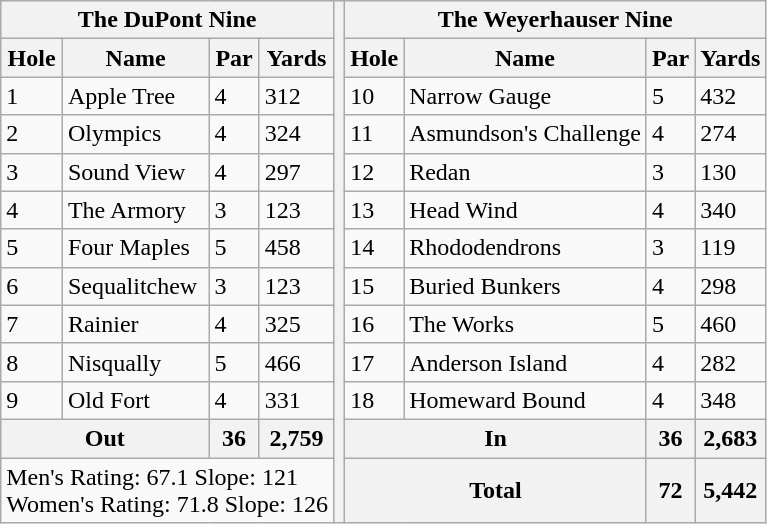<table class="wikitable">
<tr>
<th colspan="4">The DuPont Nine</th>
<th rowspan="13"></th>
<th colspan="4">The Weyerhauser Nine</th>
</tr>
<tr>
<th>Hole</th>
<th>Name</th>
<th>Par</th>
<th>Yards</th>
<th>Hole</th>
<th>Name</th>
<th>Par</th>
<th>Yards</th>
</tr>
<tr>
<td>1</td>
<td>Apple Tree</td>
<td>4</td>
<td>312</td>
<td>10</td>
<td>Narrow Gauge</td>
<td>5</td>
<td>432</td>
</tr>
<tr>
<td>2</td>
<td>Olympics</td>
<td>4</td>
<td>324</td>
<td>11</td>
<td>Asmundson's Challenge</td>
<td>4</td>
<td>274</td>
</tr>
<tr>
<td>3</td>
<td>Sound View</td>
<td>4</td>
<td>297</td>
<td>12</td>
<td>Redan</td>
<td>3</td>
<td>130</td>
</tr>
<tr>
<td>4</td>
<td>The Armory</td>
<td>3</td>
<td>123</td>
<td>13</td>
<td>Head Wind</td>
<td>4</td>
<td>340</td>
</tr>
<tr>
<td>5</td>
<td>Four Maples</td>
<td>5</td>
<td>458</td>
<td>14</td>
<td>Rhododendrons</td>
<td>3</td>
<td>119</td>
</tr>
<tr>
<td>6</td>
<td>Sequalitchew</td>
<td>3</td>
<td>123</td>
<td>15</td>
<td>Buried Bunkers</td>
<td>4</td>
<td>298</td>
</tr>
<tr>
<td>7</td>
<td>Rainier</td>
<td>4</td>
<td>325</td>
<td>16</td>
<td>The Works</td>
<td>5</td>
<td>460</td>
</tr>
<tr>
<td>8</td>
<td>Nisqually</td>
<td>5</td>
<td>466</td>
<td>17</td>
<td>Anderson Island</td>
<td>4</td>
<td>282</td>
</tr>
<tr>
<td>9</td>
<td>Old Fort</td>
<td>4</td>
<td>331</td>
<td>18</td>
<td>Homeward Bound</td>
<td>4</td>
<td>348</td>
</tr>
<tr>
<th colspan="2">Out</th>
<th>36</th>
<th>2,759</th>
<th colspan="2">In</th>
<th>36</th>
<th>2,683</th>
</tr>
<tr>
<td colspan="4">Men's Rating: 67.1 Slope: 121<br>Women's Rating: 71.8 Slope: 126</td>
<th colspan="2">Total</th>
<th>72</th>
<th>5,442</th>
</tr>
</table>
